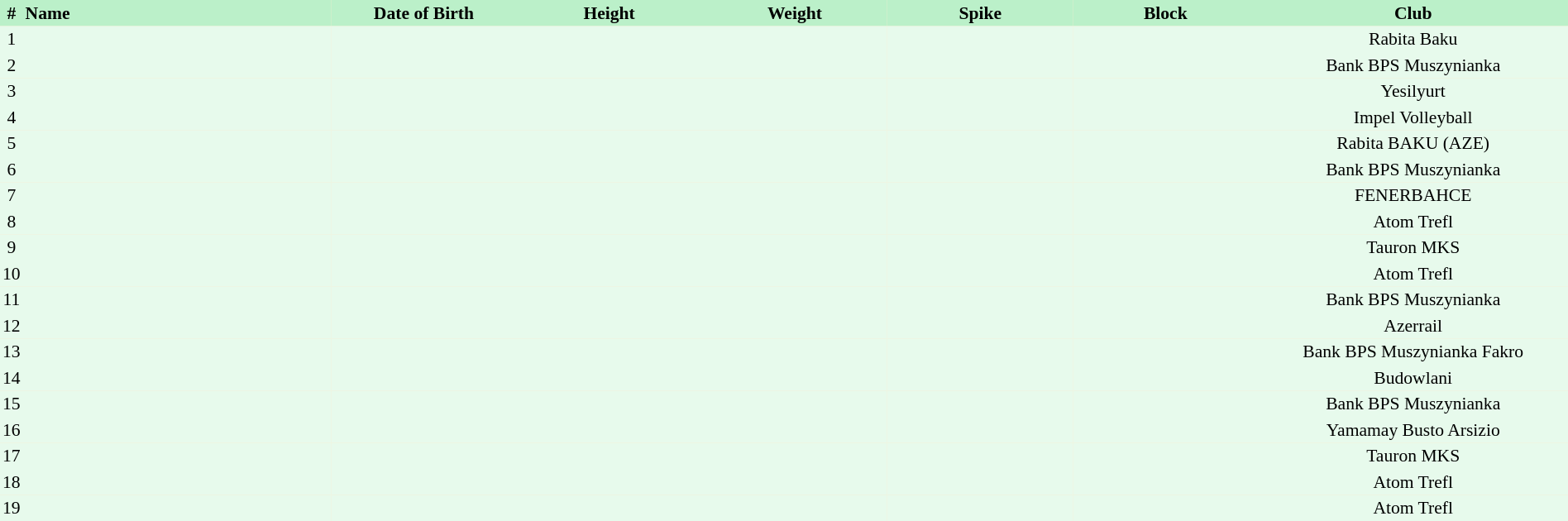<table border=0 cellpadding=2 cellspacing=0  |- bgcolor=#FFECCE style="text-align:center; font-size:90%; width:100%">
<tr bgcolor=#BBF0C9>
<th>#</th>
<th align=left width=20%>Name</th>
<th width=12%>Date of Birth</th>
<th width=12%>Height</th>
<th width=12%>Weight</th>
<th width=12%>Spike</th>
<th width=12%>Block</th>
<th width=20%>Club</th>
</tr>
<tr bgcolor=#E7FAEC>
<td>1</td>
<td align=left></td>
<td align=right></td>
<td></td>
<td></td>
<td></td>
<td></td>
<td>Rabita Baku</td>
</tr>
<tr bgcolor=#E7FAEC>
<td>2</td>
<td align=left></td>
<td align=right></td>
<td></td>
<td></td>
<td></td>
<td></td>
<td>Bank BPS Muszynianka</td>
</tr>
<tr bgcolor=#E7FAEC>
<td>3</td>
<td align=left></td>
<td align=right></td>
<td></td>
<td></td>
<td></td>
<td></td>
<td>Yesilyurt</td>
</tr>
<tr bgcolor=#E7FAEC>
<td>4</td>
<td align=left></td>
<td align=right></td>
<td></td>
<td></td>
<td></td>
<td></td>
<td>Impel Volleyball</td>
</tr>
<tr bgcolor=#E7FAEC>
<td>5</td>
<td align=left></td>
<td align=right></td>
<td></td>
<td></td>
<td></td>
<td></td>
<td>Rabita BAKU (AZE)</td>
</tr>
<tr bgcolor=#E7FAEC>
<td>6</td>
<td align=left></td>
<td align=right></td>
<td></td>
<td></td>
<td></td>
<td></td>
<td>Bank BPS Muszynianka</td>
</tr>
<tr bgcolor=#E7FAEC>
<td>7</td>
<td align=left></td>
<td align=right></td>
<td></td>
<td></td>
<td></td>
<td></td>
<td>FENERBAHCE</td>
</tr>
<tr bgcolor=#E7FAEC>
<td>8</td>
<td align=left></td>
<td align=right></td>
<td></td>
<td></td>
<td></td>
<td></td>
<td>Atom Trefl</td>
</tr>
<tr bgcolor=#E7FAEC>
<td>9</td>
<td align=left></td>
<td align=right></td>
<td></td>
<td></td>
<td></td>
<td></td>
<td>Tauron MKS</td>
</tr>
<tr bgcolor=#E7FAEC>
<td>10</td>
<td align=left></td>
<td align=right></td>
<td></td>
<td></td>
<td></td>
<td></td>
<td>Atom Trefl</td>
</tr>
<tr bgcolor=#E7FAEC>
<td>11</td>
<td align=left></td>
<td align=right></td>
<td></td>
<td></td>
<td></td>
<td></td>
<td>Bank BPS Muszynianka</td>
</tr>
<tr bgcolor=#E7FAEC>
<td>12</td>
<td align=left></td>
<td align=right></td>
<td></td>
<td></td>
<td></td>
<td></td>
<td>Azerrail</td>
</tr>
<tr bgcolor=#E7FAEC>
<td>13</td>
<td align=left></td>
<td align=right></td>
<td></td>
<td></td>
<td></td>
<td></td>
<td>Bank BPS Muszynianka Fakro</td>
</tr>
<tr bgcolor=#E7FAEC>
<td>14</td>
<td align=left></td>
<td align=right></td>
<td></td>
<td></td>
<td></td>
<td></td>
<td>Budowlani</td>
</tr>
<tr bgcolor=#E7FAEC>
<td>15</td>
<td align=left></td>
<td align=right></td>
<td></td>
<td></td>
<td></td>
<td></td>
<td>Bank BPS Muszynianka</td>
</tr>
<tr bgcolor=#E7FAEC>
<td>16</td>
<td align=left></td>
<td align=right></td>
<td></td>
<td></td>
<td></td>
<td></td>
<td>Yamamay Busto Arsizio</td>
</tr>
<tr bgcolor=#E7FAEC>
<td>17</td>
<td align=left></td>
<td align=right></td>
<td></td>
<td></td>
<td></td>
<td></td>
<td>Tauron MKS</td>
</tr>
<tr bgcolor=#E7FAEC>
<td>18</td>
<td align=left></td>
<td align=right></td>
<td></td>
<td></td>
<td></td>
<td></td>
<td>Atom Trefl</td>
</tr>
<tr bgcolor=#E7FAEC>
<td>19</td>
<td align=left></td>
<td align=right></td>
<td></td>
<td></td>
<td></td>
<td></td>
<td>Atom Trefl</td>
</tr>
</table>
